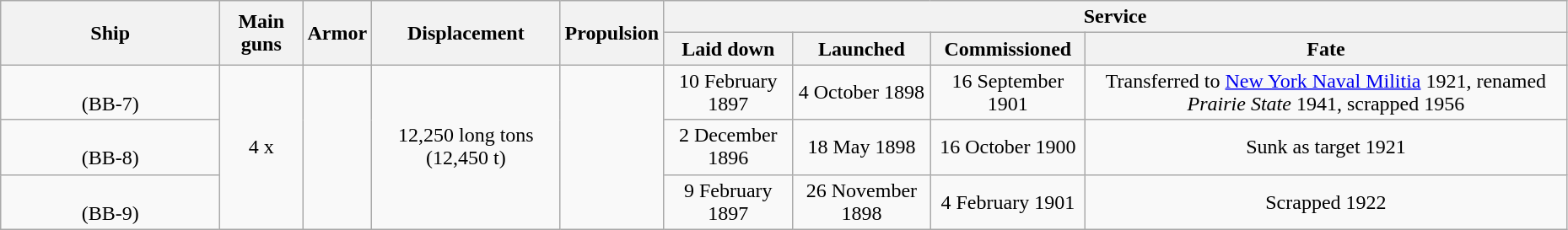<table class="wikitable" style="width:98%;">
<tr valign="center">
<th scope="col" rowspan="2" style="text-align:center; width:14%;">Ship</th>
<th scope="col" style="text-align:center;" rowspan="2">Main guns</th>
<th scope="col" style="text-align:center;" rowspan="2">Armor</th>
<th scope="col" style="text-align:center;" rowspan="2">Displacement</th>
<th scope="col" style="text-align:center;" rowspan="2">Propulsion</th>
<th scope="col" style="text-align:center;" colspan="4">Service</th>
</tr>
<tr valign="top">
<th scope="col" style="text-align:center;">Laid down</th>
<th scope="col" style="text-align:center;">Launched</th>
<th scope="col" style="text-align:center;">Commissioned</th>
<th scope="col" style="text-align:center;">Fate</th>
</tr>
<tr>
<td style="text-align:center"><br>(BB-7)</td>
<td style="text-align:center;" rowspan="3">4 x </td>
<td style="text-align:center;" rowspan="3"></td>
<td style="text-align:center;" rowspan="3">12,250 long tons (12,450 t)</td>
<td style="text-align:center;" rowspan="3"></td>
<td style="text-align:center">10 February 1897</td>
<td style="text-align:center">4 October 1898</td>
<td style="text-align:center">16 September 1901</td>
<td style="text-align:center">Transferred to <a href='#'>New York Naval Militia</a> 1921, renamed <em>Prairie State</em> 1941, scrapped 1956</td>
</tr>
<tr>
<td style="text-align:center"><br>(BB-8)</td>
<td style="text-align:center">2 December 1896</td>
<td style="text-align:center">18 May 1898</td>
<td style="text-align:center">16 October 1900</td>
<td style="text-align:center">Sunk as target 1921</td>
</tr>
<tr>
<td style="text-align:center"><br>(BB-9)</td>
<td style="text-align:center">9 February 1897</td>
<td style="text-align:center">26 November 1898</td>
<td style="text-align:center">4 February 1901</td>
<td style="text-align:center">Scrapped 1922</td>
</tr>
</table>
